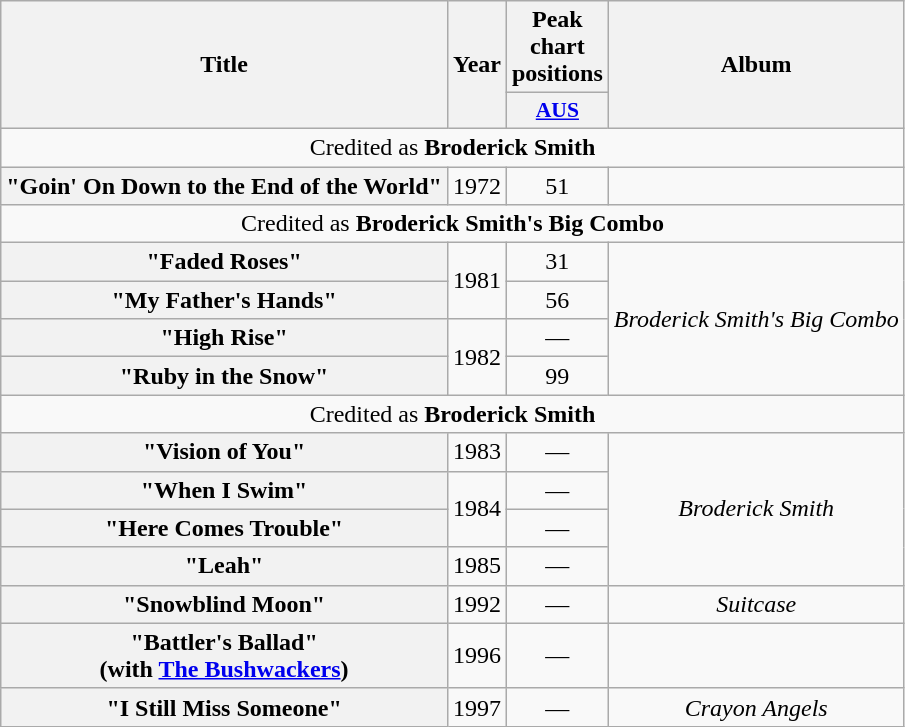<table class="wikitable plainrowheaders" style="text-align:center">
<tr>
<th scope="col" rowspan="2">Title</th>
<th scope="col" rowspan="2">Year</th>
<th scope="col" colspan="1">Peak chart positions</th>
<th scope="col" rowspan="2">Album</th>
</tr>
<tr>
<th scope="col" style="width:3em; font-size:90%"><a href='#'>AUS</a><br></th>
</tr>
<tr>
<td colspan=4>Credited as <strong>Broderick Smith</strong></td>
</tr>
<tr>
<th scope="row">"Goin' On Down to the End of the World"</th>
<td>1972</td>
<td>51</td>
<td></td>
</tr>
<tr>
<td colspan=4>Credited as <strong>Broderick Smith's Big Combo</strong></td>
</tr>
<tr>
<th scope="row">"Faded Roses"</th>
<td rowspan="2">1981</td>
<td>31</td>
<td rowspan="4"><em>Broderick Smith's Big Combo</em></td>
</tr>
<tr>
<th scope="row">"My Father's Hands"</th>
<td>56</td>
</tr>
<tr>
<th scope="row">"High Rise"</th>
<td rowspan="2">1982</td>
<td>—</td>
</tr>
<tr>
<th scope="row">"Ruby in the Snow"</th>
<td>99</td>
</tr>
<tr>
<td colspan=4>Credited as <strong>Broderick Smith</strong></td>
</tr>
<tr>
<th scope="row">"Vision of You"</th>
<td>1983</td>
<td>—</td>
<td rowspan="4"><em>Broderick Smith</em></td>
</tr>
<tr>
<th scope="row">"When I Swim"</th>
<td rowspan="2">1984</td>
<td>—</td>
</tr>
<tr>
<th scope="row">"Here Comes Trouble"</th>
<td>—</td>
</tr>
<tr>
<th scope="row">"Leah"</th>
<td>1985</td>
<td>—</td>
</tr>
<tr>
<th scope="row">"Snowblind Moon"</th>
<td>1992</td>
<td>—</td>
<td><em>Suitcase</em></td>
</tr>
<tr>
<th scope="row">"Battler's Ballad" <br> (with <a href='#'>The Bushwackers</a>)</th>
<td>1996</td>
<td>—</td>
<td></td>
</tr>
<tr>
<th scope="row">"I Still Miss Someone"</th>
<td>1997</td>
<td>—</td>
<td><em>Crayon Angels</em></td>
</tr>
</table>
